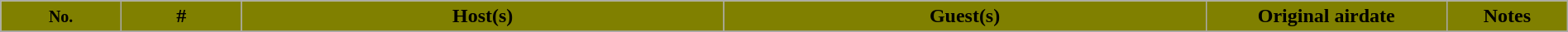<table class="wikitable" style="width:100%;">
<tr style="color:black">
<th style="background:#808000;" width="5%"><small>No.</small></th>
<th style="background:#808000;" width="5%">#</th>
<th style="background:#808000;" width="20%">Host(s)</th>
<th style="background:#808000;" width="20%">Guest(s)</th>
<th style="background:#808000;" width="10%">Original airdate</th>
<th style="background:#808000;" width="5%">Notes</th>
</tr>
<tr>
</tr>
</table>
